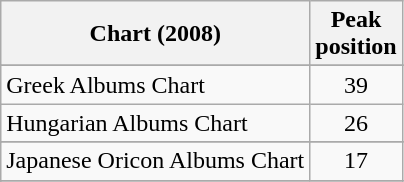<table class="wikitable sortable">
<tr>
<th>Chart (2008)</th>
<th>Peak<br>position</th>
</tr>
<tr>
</tr>
<tr>
</tr>
<tr>
</tr>
<tr>
</tr>
<tr>
</tr>
<tr>
</tr>
<tr>
</tr>
<tr>
</tr>
<tr>
<td>Greek Albums Chart</td>
<td style="text-align:center;">39</td>
</tr>
<tr>
<td>Hungarian Albums Chart</td>
<td style="text-align:center;">26</td>
</tr>
<tr>
</tr>
<tr>
</tr>
<tr>
<td>Japanese Oricon Albums Chart</td>
<td style="text-align:center;">17</td>
</tr>
<tr>
</tr>
<tr>
</tr>
<tr>
</tr>
<tr>
</tr>
<tr>
</tr>
<tr>
</tr>
<tr>
</tr>
</table>
